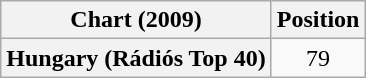<table class="wikitable plainrowheaders" style="text-align:center">
<tr>
<th>Chart (2009)</th>
<th>Position</th>
</tr>
<tr>
<th scope="row">Hungary (Rádiós Top 40)</th>
<td style="text-align:center;">79</td>
</tr>
</table>
